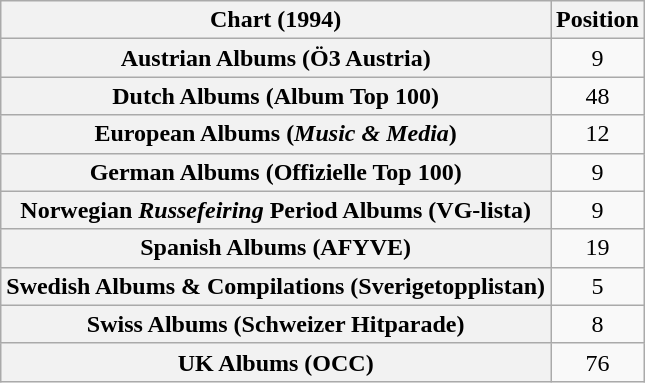<table class="wikitable sortable plainrowheaders" style="text-align:center">
<tr>
<th scope="col">Chart (1994)</th>
<th scope="col">Position</th>
</tr>
<tr>
<th scope="row">Austrian Albums (Ö3 Austria)</th>
<td>9</td>
</tr>
<tr>
<th scope="row">Dutch Albums (Album Top 100)</th>
<td>48</td>
</tr>
<tr>
<th scope="row">European Albums (<em>Music & Media</em>)</th>
<td>12</td>
</tr>
<tr>
<th scope="row">German Albums (Offizielle Top 100)</th>
<td>9</td>
</tr>
<tr>
<th scope="row">Norwegian <em>Russefeiring</em> Period Albums (VG-lista)</th>
<td>9</td>
</tr>
<tr>
<th scope="row">Spanish Albums (AFYVE)</th>
<td>19</td>
</tr>
<tr>
<th scope="row">Swedish Albums & Compilations (Sverigetopplistan)</th>
<td>5</td>
</tr>
<tr>
<th scope="row">Swiss Albums (Schweizer Hitparade)</th>
<td>8</td>
</tr>
<tr>
<th scope="row">UK Albums (OCC)</th>
<td>76</td>
</tr>
</table>
